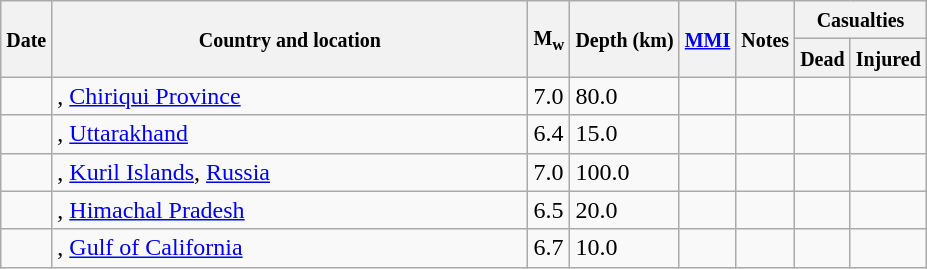<table class="wikitable sortable sort-under" style="border:1px black; margin-left:1em;">
<tr>
<th rowspan="2"><small>Date</small></th>
<th rowspan="2" style="width: 310px"><small>Country and location</small></th>
<th rowspan="2"><small>M<sub>w</sub></small></th>
<th rowspan="2"><small>Depth (km)</small></th>
<th rowspan="2"><small><a href='#'>MMI</a></small></th>
<th rowspan="2" class="unsortable"><small>Notes</small></th>
<th colspan="2"><small>Casualties</small></th>
</tr>
<tr>
<th><small>Dead</small></th>
<th><small>Injured</small></th>
</tr>
<tr>
<td></td>
<td>, <a href='#'>Chiriqui Province</a></td>
<td>7.0</td>
<td>80.0</td>
<td></td>
<td></td>
<td></td>
<td></td>
</tr>
<tr>
<td></td>
<td>, <a href='#'>Uttarakhand</a></td>
<td>6.4</td>
<td>15.0</td>
<td></td>
<td></td>
<td></td>
<td></td>
</tr>
<tr>
<td></td>
<td>, <a href='#'>Kuril Islands</a>, <a href='#'>Russia</a></td>
<td>7.0</td>
<td>100.0</td>
<td></td>
<td></td>
<td></td>
<td></td>
</tr>
<tr>
<td></td>
<td>, <a href='#'>Himachal Pradesh</a></td>
<td>6.5</td>
<td>20.0</td>
<td></td>
<td></td>
<td></td>
<td></td>
</tr>
<tr>
<td></td>
<td>, <a href='#'>Gulf of California</a></td>
<td>6.7</td>
<td>10.0</td>
<td></td>
<td></td>
<td></td>
<td></td>
</tr>
</table>
